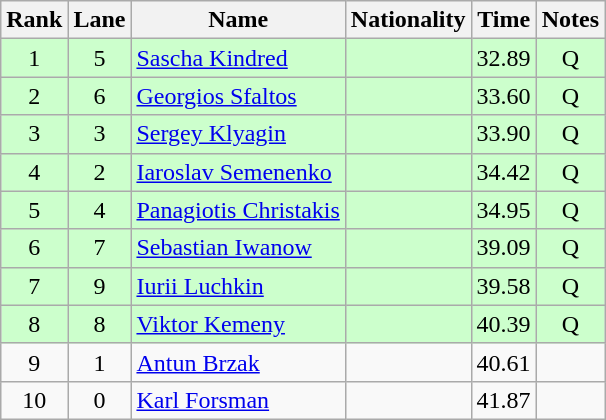<table class="wikitable sortable" style="text-align:center">
<tr>
<th>Rank</th>
<th>Lane</th>
<th>Name</th>
<th>Nationality</th>
<th>Time</th>
<th>Notes</th>
</tr>
<tr bgcolor=ccffcc>
<td>1</td>
<td>5</td>
<td align=left><a href='#'>Sascha Kindred</a></td>
<td align=left></td>
<td>32.89</td>
<td>Q</td>
</tr>
<tr bgcolor=ccffcc>
<td>2</td>
<td>6</td>
<td align=left><a href='#'>Georgios Sfaltos</a></td>
<td align=left></td>
<td>33.60</td>
<td>Q</td>
</tr>
<tr bgcolor=ccffcc>
<td>3</td>
<td>3</td>
<td align=left><a href='#'>Sergey Klyagin</a></td>
<td align=left></td>
<td>33.90</td>
<td>Q</td>
</tr>
<tr bgcolor=ccffcc>
<td>4</td>
<td>2</td>
<td align=left><a href='#'>Iaroslav Semenenko</a></td>
<td align=left></td>
<td>34.42</td>
<td>Q</td>
</tr>
<tr bgcolor=ccffcc>
<td>5</td>
<td>4</td>
<td align=left><a href='#'>Panagiotis Christakis</a></td>
<td align=left></td>
<td>34.95</td>
<td>Q</td>
</tr>
<tr bgcolor=ccffcc>
<td>6</td>
<td>7</td>
<td align=left><a href='#'>Sebastian Iwanow</a></td>
<td align=left></td>
<td>39.09</td>
<td>Q</td>
</tr>
<tr bgcolor=ccffcc>
<td>7</td>
<td>9</td>
<td align=left><a href='#'>Iurii Luchkin</a></td>
<td align=left></td>
<td>39.58</td>
<td>Q</td>
</tr>
<tr bgcolor=ccffcc>
<td>8</td>
<td>8</td>
<td align=left><a href='#'>Viktor Kemeny</a></td>
<td align=left></td>
<td>40.39</td>
<td>Q</td>
</tr>
<tr>
<td>9</td>
<td>1</td>
<td align=left><a href='#'>Antun Brzak</a></td>
<td align=left></td>
<td>40.61</td>
<td></td>
</tr>
<tr>
<td>10</td>
<td>0</td>
<td align=left><a href='#'>Karl Forsman</a></td>
<td align=left></td>
<td>41.87</td>
<td></td>
</tr>
</table>
